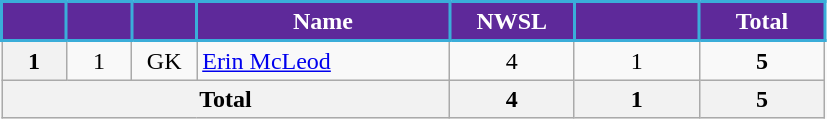<table class="wikitable" style="text-align:center;">
<tr>
<th style="background:#5E299A; color:white; border:2px solid #3aadd9; width:35px;"></th>
<th style="background:#5E299A; color:white; border:2px solid #3aadd9; width:35px;"></th>
<th style="background:#5E299A; color:white; border:2px solid #3aadd9; width:35px;"></th>
<th style="background:#5E299A; color:white; border:2px solid #3aadd9; width:160px;">Name</th>
<th style="background:#5E299A; color:white; border:2px solid #3aadd9; width:75px;">NWSL</th>
<th style="background:#5E299A; color:white; border:2px solid #3aadd9; width:75px;"></th>
<th style="background:#5E299A; color:white; border:2px solid #3aadd9; width:75px;">Total</th>
</tr>
<tr>
<th>1</th>
<td>1</td>
<td>GK</td>
<td align="left"> <a href='#'>Erin McLeod</a></td>
<td>4</td>
<td>1</td>
<td><strong>5</strong></td>
</tr>
<tr>
<th colspan="4">Total</th>
<th>4</th>
<th>1</th>
<th>5</th>
</tr>
</table>
